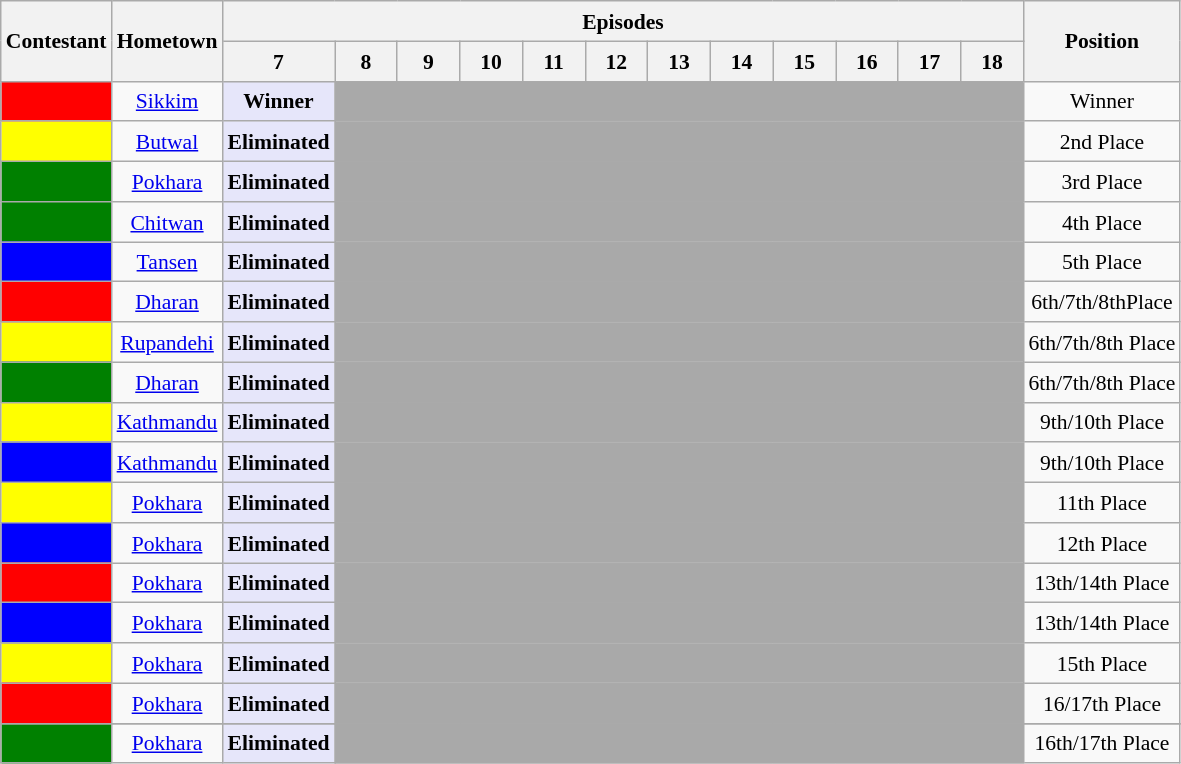<table class="wikitable sortable" style="text-align: center; font-size:90%; line-height:20px;">
<tr>
<th rowspan="2">Contestant</th>
<th rowspan="2">Hometown</th>
<th colspan="12">Episodes</th>
<th rowspan="2">Position</th>
</tr>
<tr>
<th width="35">7</th>
<th width="35">8</th>
<th width="35">9</th>
<th width="35">10</th>
<th width="35">11</th>
<th width="35">12</th>
<th width="35">13</th>
<th width="35">14</th>
<th width="35">15</th>
<th width="35">16</th>
<th width="35">17</th>
<th width="35">18</th>
</tr>
<tr>
<td bgcolor="red"><strong></strong></td>
<td><a href='#'>Sikkim</a></td>
<td bgcolor="lavender"><strong>Winner</strong></td>
<td colspan="11" style="background:darkgray;"></td>
<td>Winner</td>
</tr>
<tr>
<td bgcolor="yellow"><strong></strong></td>
<td><a href='#'>Butwal</a></td>
<td bgcolor="lavender"><strong>Eliminated</strong></td>
<td colspan="11" style="background:darkgray;"></td>
<td>2nd Place</td>
</tr>
<tr>
<td bgcolor="green"><strong></strong></td>
<td><a href='#'>Pokhara</a></td>
<td bgcolor="lavender"><strong>Eliminated</strong></td>
<td colspan="11" style="background:darkgray;"></td>
<td>3rd Place</td>
</tr>
<tr>
<td bgcolor="green"><strong></strong></td>
<td><a href='#'>Chitwan</a></td>
<td bgcolor="lavender"><strong>Eliminated</strong></td>
<td colspan="11" style="background:darkgray;"></td>
<td>4th Place</td>
</tr>
<tr>
<td bgcolor="blue"><strong></strong></td>
<td><a href='#'>Tansen</a></td>
<td bgcolor="lavender"><strong>Eliminated</strong></td>
<td colspan="11" style="background:darkgray;"></td>
<td>5th Place</td>
</tr>
<tr>
<td bgcolor="Red"><strong></strong></td>
<td><a href='#'>Dharan</a></td>
<td bgcolor="lavender"><strong>Eliminated</strong></td>
<td colspan="11" style="background:darkgray;"></td>
<td>6th/7th/8thPlace</td>
</tr>
<tr>
<td bgcolor="yellow"><strong></strong></td>
<td><a href='#'>Rupandehi</a></td>
<td bgcolor="lavender"><strong>Eliminated</strong></td>
<td colspan="11" style="background:darkgray;"></td>
<td>6th/7th/8th Place</td>
</tr>
<tr>
<td bgcolor="Green"><strong></strong></td>
<td><a href='#'>Dharan</a></td>
<td bgcolor="lavender"><strong>Eliminated</strong></td>
<td colspan="11" style="background:darkgray;"></td>
<td>6th/7th/8th Place</td>
</tr>
<tr>
<td bgcolor="yellow"><strong></strong></td>
<td><a href='#'>Kathmandu</a></td>
<td bgcolor="lavender"><strong>Eliminated</strong></td>
<td colspan="11" style="background:darkgray;"></td>
<td>9th/10th Place</td>
</tr>
<tr>
<td bgcolor="blue"><strong></strong></td>
<td><a href='#'>Kathmandu</a></td>
<td bgcolor="lavender"><strong>Eliminated</strong></td>
<td colspan="11" style="background:darkgray;"></td>
<td>9th/10th Place</td>
</tr>
<tr>
<td bgcolor="Yellow"><strong></strong></td>
<td><a href='#'>Pokhara</a></td>
<td bgcolor="lavender"><strong>Eliminated</strong></td>
<td colspan="11" style="background:darkgray;"></td>
<td>11th Place</td>
</tr>
<tr>
<td bgcolor="blue"><strong></strong></td>
<td><a href='#'>Pokhara</a></td>
<td bgcolor="lavender"><strong>Eliminated</strong></td>
<td colspan="11" style="background:darkgray;"></td>
<td>12th Place</td>
</tr>
<tr>
<td bgcolor="Red"><strong></strong></td>
<td><a href='#'>Pokhara</a></td>
<td bgcolor="lavender"><strong>Eliminated</strong></td>
<td colspan="11" style="background:darkgray;"></td>
<td>13th/14th Place</td>
</tr>
<tr>
<td bgcolor="Blue"><strong></strong></td>
<td><a href='#'>Pokhara</a></td>
<td bgcolor="lavender"><strong>Eliminated</strong></td>
<td colspan="11" style="background:darkgray;"></td>
<td>13th/14th Place</td>
</tr>
<tr>
<td bgcolor="Yellow"><strong></strong></td>
<td><a href='#'>Pokhara</a></td>
<td bgcolor="lavender"><strong>Eliminated</strong></td>
<td colspan="11" style="background:darkgray;"></td>
<td>15th Place</td>
</tr>
<tr>
<td bgcolor="Red"><strong></strong></td>
<td><a href='#'>Pokhara</a></td>
<td bgcolor="lavender"><strong>Eliminated</strong></td>
<td colspan="11" style="background:darkgray;"></td>
<td>16/17th Place</td>
</tr>
<tr>
</tr>
<tr>
<td bgcolor="green"><strong></strong></td>
<td><a href='#'>Pokhara</a></td>
<td bgcolor="lavender"><strong>Eliminated</strong></td>
<td colspan="11" style="background:darkgray;"></td>
<td>16th/17th Place</td>
</tr>
</table>
